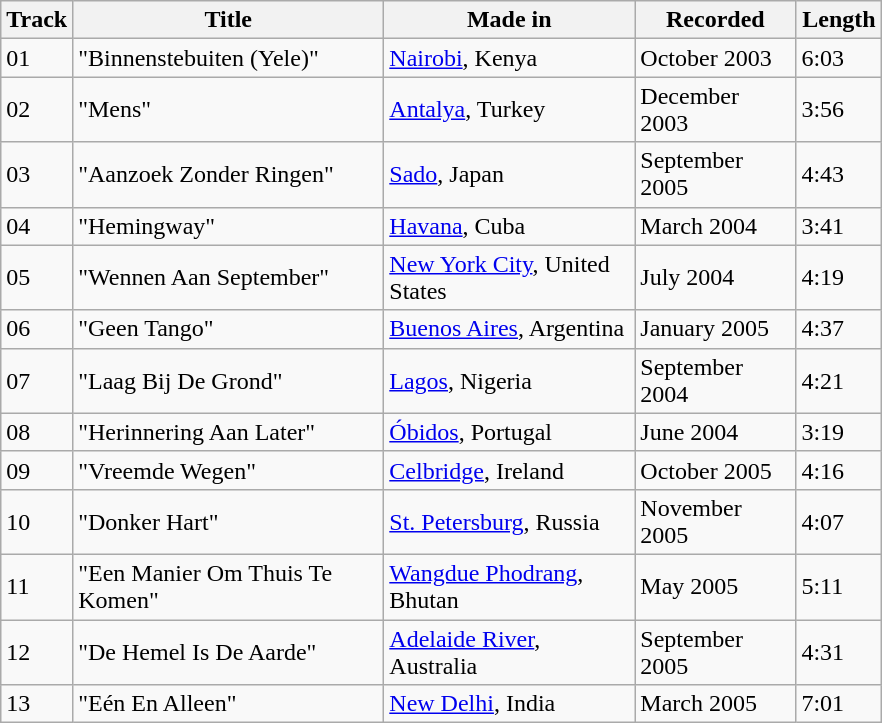<table class="wikitable sortable">
<tr>
<th width="40px">Track</th>
<th width="200px">Title</th>
<th width="160px">Made in</th>
<th width="100px">Recorded</th>
<th width="50px">Length</th>
</tr>
<tr>
<td>01</td>
<td>"Binnenstebuiten (Yele)"</td>
<td><a href='#'>Nairobi</a>, Kenya</td>
<td>October 2003</td>
<td>6:03</td>
</tr>
<tr>
<td>02</td>
<td>"Mens"</td>
<td><a href='#'>Antalya</a>, Turkey</td>
<td>December 2003</td>
<td>3:56</td>
</tr>
<tr>
<td>03</td>
<td>"Aanzoek Zonder Ringen"</td>
<td><a href='#'>Sado</a>, Japan</td>
<td>September 2005</td>
<td>4:43</td>
</tr>
<tr>
<td>04</td>
<td>"Hemingway"</td>
<td><a href='#'>Havana</a>, Cuba</td>
<td>March 2004</td>
<td>3:41</td>
</tr>
<tr>
<td>05</td>
<td>"Wennen Aan September"</td>
<td><a href='#'>New York City</a>, United States</td>
<td>July 2004</td>
<td>4:19</td>
</tr>
<tr>
<td>06</td>
<td>"Geen Tango"</td>
<td><a href='#'>Buenos Aires</a>, Argentina</td>
<td>January 2005</td>
<td>4:37</td>
</tr>
<tr>
<td>07</td>
<td>"Laag Bij De Grond"</td>
<td><a href='#'>Lagos</a>, Nigeria</td>
<td>September 2004</td>
<td>4:21</td>
</tr>
<tr>
<td>08</td>
<td>"Herinnering Aan Later"</td>
<td><a href='#'>Óbidos</a>, Portugal</td>
<td>June 2004</td>
<td>3:19</td>
</tr>
<tr>
<td>09</td>
<td>"Vreemde Wegen"</td>
<td><a href='#'>Celbridge</a>, Ireland</td>
<td>October 2005</td>
<td>4:16</td>
</tr>
<tr>
<td>10</td>
<td>"Donker Hart"</td>
<td><a href='#'>St. Petersburg</a>, Russia</td>
<td>November 2005</td>
<td>4:07</td>
</tr>
<tr>
<td>11</td>
<td>"Een Manier Om Thuis Te Komen"</td>
<td><a href='#'>Wangdue Phodrang</a>, Bhutan</td>
<td>May 2005</td>
<td>5:11</td>
</tr>
<tr>
<td>12</td>
<td>"De Hemel Is De Aarde"</td>
<td><a href='#'>Adelaide River</a>, Australia</td>
<td>September 2005</td>
<td>4:31</td>
</tr>
<tr>
<td>13</td>
<td>"Eén En Alleen"</td>
<td><a href='#'>New Delhi</a>, India</td>
<td>March 2005</td>
<td>7:01</td>
</tr>
</table>
